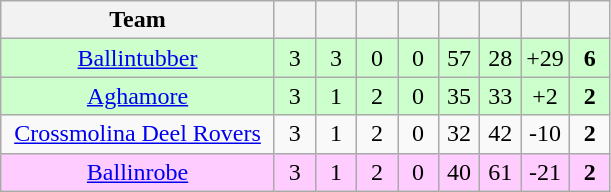<table class="wikitable" style="text-align:center">
<tr>
<th style="width:175px;">Team</th>
<th width="20"></th>
<th width="20"></th>
<th width="20"></th>
<th width="20"></th>
<th width="20"></th>
<th width="20"></th>
<th width="20"></th>
<th width="20"></th>
</tr>
<tr style="background:#cfc;">
<td><a href='#'>Ballintubber</a></td>
<td>3</td>
<td>3</td>
<td>0</td>
<td>0</td>
<td>57</td>
<td>28</td>
<td>+29</td>
<td><strong>6</strong></td>
</tr>
<tr style="background:#cfc;">
<td><a href='#'>Aghamore</a></td>
<td>3</td>
<td>1</td>
<td>2</td>
<td>0</td>
<td>35</td>
<td>33</td>
<td>+2</td>
<td><strong>2</strong></td>
</tr>
<tr>
<td><a href='#'>Crossmolina Deel Rovers</a></td>
<td>3</td>
<td>1</td>
<td>2</td>
<td>0</td>
<td>32</td>
<td>42</td>
<td>-10</td>
<td><strong>2</strong></td>
</tr>
<tr style="background:#fcf;">
<td><a href='#'>Ballinrobe</a></td>
<td>3</td>
<td>1</td>
<td>2</td>
<td>0</td>
<td>40</td>
<td>61</td>
<td>-21</td>
<td><strong>2</strong></td>
</tr>
</table>
